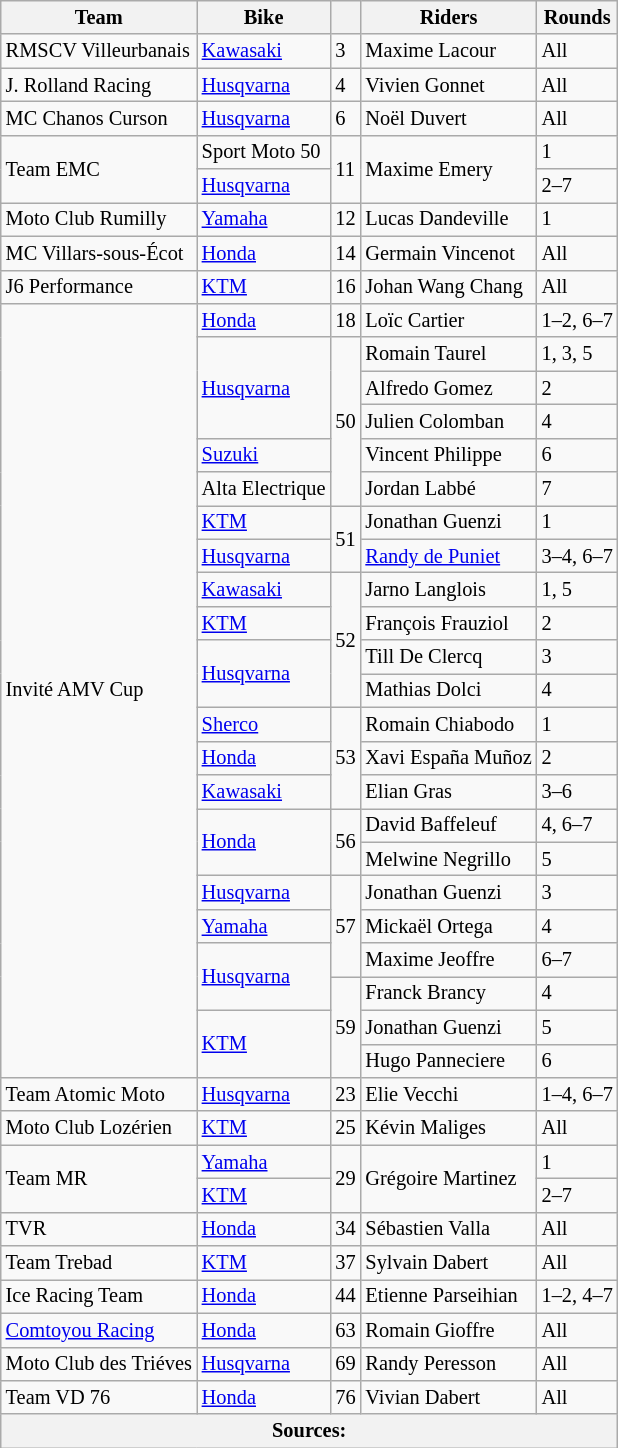<table class="wikitable" style="font-size: 85%">
<tr>
<th>Team</th>
<th>Bike</th>
<th></th>
<th>Riders</th>
<th>Rounds</th>
</tr>
<tr>
<td> RMSCV Villeurbanais</td>
<td><a href='#'>Kawasaki</a></td>
<td>3</td>
<td> Maxime Lacour</td>
<td>All</td>
</tr>
<tr>
<td> J. Rolland Racing</td>
<td><a href='#'>Husqvarna</a></td>
<td>4</td>
<td> Vivien Gonnet</td>
<td>All</td>
</tr>
<tr>
<td> MC Chanos Curson</td>
<td><a href='#'>Husqvarna</a></td>
<td>6</td>
<td> Noël Duvert</td>
<td>All</td>
</tr>
<tr>
<td rowspan=2> Team EMC</td>
<td>Sport Moto 50</td>
<td rowspan=2>11</td>
<td rowspan=2> Maxime Emery</td>
<td>1</td>
</tr>
<tr>
<td><a href='#'>Husqvarna</a></td>
<td>2–7</td>
</tr>
<tr>
<td> Moto Club Rumilly</td>
<td><a href='#'>Yamaha</a></td>
<td>12</td>
<td> Lucas Dandeville</td>
<td>1</td>
</tr>
<tr>
<td> MC Villars-sous-Écot</td>
<td><a href='#'>Honda</a></td>
<td>14</td>
<td> Germain Vincenot</td>
<td>All</td>
</tr>
<tr>
<td> J6 Performance</td>
<td><a href='#'>KTM</a></td>
<td>16</td>
<td> Johan Wang Chang</td>
<td>All</td>
</tr>
<tr>
<td rowspan=23> Invité AMV Cup</td>
<td><a href='#'>Honda</a></td>
<td>18</td>
<td> Loïc Cartier</td>
<td>1–2, 6–7</td>
</tr>
<tr>
<td rowspan=3><a href='#'>Husqvarna</a></td>
<td rowspan=5>50</td>
<td> Romain Taurel</td>
<td>1, 3, 5</td>
</tr>
<tr>
<td> Alfredo Gomez</td>
<td>2</td>
</tr>
<tr>
<td> Julien Colomban</td>
<td>4</td>
</tr>
<tr>
<td><a href='#'>Suzuki</a></td>
<td> Vincent Philippe</td>
<td>6</td>
</tr>
<tr>
<td>Alta Electrique</td>
<td> Jordan Labbé</td>
<td>7</td>
</tr>
<tr>
<td><a href='#'>KTM</a></td>
<td rowspan=2>51</td>
<td> Jonathan Guenzi</td>
<td>1</td>
</tr>
<tr>
<td><a href='#'>Husqvarna</a></td>
<td> <a href='#'>Randy de Puniet</a></td>
<td>3–4, 6–7</td>
</tr>
<tr>
<td><a href='#'>Kawasaki</a></td>
<td rowspan=4>52</td>
<td> Jarno Langlois</td>
<td>1, 5</td>
</tr>
<tr>
<td><a href='#'>KTM</a></td>
<td> François Frauziol</td>
<td>2</td>
</tr>
<tr>
<td rowspan=2><a href='#'>Husqvarna</a></td>
<td> Till De Clercq</td>
<td>3</td>
</tr>
<tr>
<td> Mathias Dolci</td>
<td>4</td>
</tr>
<tr>
<td><a href='#'>Sherco</a></td>
<td rowspan=3>53</td>
<td> Romain Chiabodo</td>
<td>1</td>
</tr>
<tr>
<td><a href='#'>Honda</a></td>
<td> Xavi España Muñoz</td>
<td>2</td>
</tr>
<tr>
<td><a href='#'>Kawasaki</a></td>
<td> Elian Gras</td>
<td>3–6</td>
</tr>
<tr>
<td rowspan=2><a href='#'>Honda</a></td>
<td rowspan=2>56</td>
<td> David Baffeleuf</td>
<td>4, 6–7</td>
</tr>
<tr>
<td> Melwine Negrillo</td>
<td>5</td>
</tr>
<tr>
<td><a href='#'>Husqvarna</a></td>
<td rowspan=3>57</td>
<td> Jonathan Guenzi</td>
<td>3</td>
</tr>
<tr>
<td><a href='#'>Yamaha</a></td>
<td> Mickaël Ortega</td>
<td>4</td>
</tr>
<tr>
<td rowspan=2><a href='#'>Husqvarna</a></td>
<td> Maxime Jeoffre</td>
<td>6–7</td>
</tr>
<tr>
<td rowspan=3>59</td>
<td> Franck Brancy</td>
<td>4</td>
</tr>
<tr>
<td rowspan=2><a href='#'>KTM</a></td>
<td> Jonathan Guenzi</td>
<td>5</td>
</tr>
<tr>
<td> Hugo Panneciere</td>
<td>6</td>
</tr>
<tr>
<td> Team Atomic Moto</td>
<td><a href='#'>Husqvarna</a></td>
<td>23</td>
<td> Elie Vecchi</td>
<td>1–4, 6–7</td>
</tr>
<tr>
<td> Moto Club Lozérien</td>
<td><a href='#'>KTM</a></td>
<td>25</td>
<td> Kévin Maliges</td>
<td>All</td>
</tr>
<tr>
<td rowspan=2> Team MR</td>
<td><a href='#'>Yamaha</a></td>
<td rowspan=2>29</td>
<td rowspan=2> Grégoire Martinez</td>
<td>1</td>
</tr>
<tr>
<td><a href='#'>KTM</a></td>
<td>2–7</td>
</tr>
<tr>
<td> TVR</td>
<td><a href='#'>Honda</a></td>
<td>34</td>
<td> Sébastien Valla</td>
<td>All</td>
</tr>
<tr>
<td> Team Trebad</td>
<td><a href='#'>KTM</a></td>
<td>37</td>
<td> Sylvain Dabert</td>
<td>All</td>
</tr>
<tr>
<td> Ice Racing Team</td>
<td><a href='#'>Honda</a></td>
<td>44</td>
<td> Etienne Parseihian</td>
<td>1–2, 4–7</td>
</tr>
<tr>
<td> <a href='#'>Comtoyou Racing</a></td>
<td><a href='#'>Honda</a></td>
<td>63</td>
<td> Romain Gioffre</td>
<td>All</td>
</tr>
<tr>
<td> Moto Club des Triéves</td>
<td><a href='#'>Husqvarna</a></td>
<td>69</td>
<td> Randy Peresson</td>
<td>All</td>
</tr>
<tr>
<td> Team VD 76</td>
<td><a href='#'>Honda</a></td>
<td>76</td>
<td> Vivian Dabert</td>
<td>All</td>
</tr>
<tr>
<th colspan=5>Sources:</th>
</tr>
</table>
